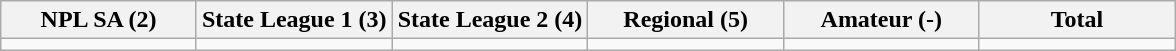<table class="wikitable">
<tr>
<th width="16.67%">NPL SA (2)</th>
<th width="16.67%">State League 1 (3)</th>
<th width="16.67%">State League 2 (4)</th>
<th width="16.67%">Regional (5)</th>
<th width="16.67%">Amateur (-)</th>
<th width="16.67%">Total</th>
</tr>
<tr>
<td></td>
<td></td>
<td></td>
<td></td>
<td></td>
<td></td>
</tr>
</table>
